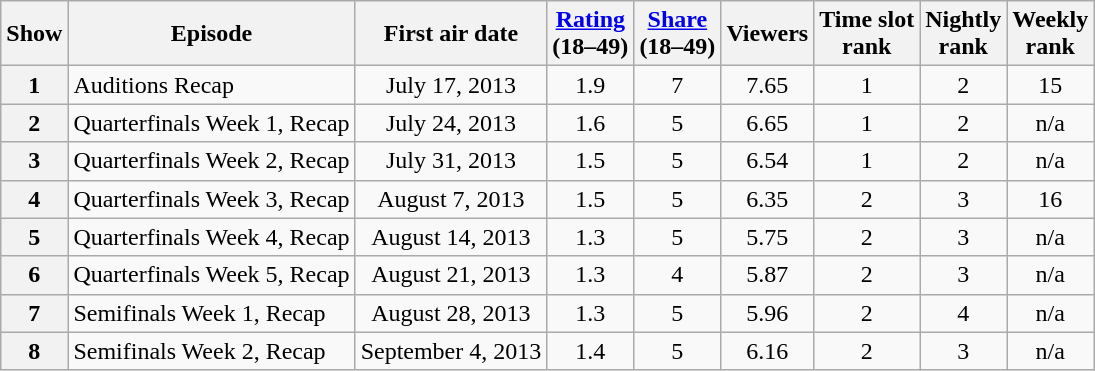<table class="wikitable" style="text-align:center">
<tr>
<th>Show</th>
<th>Episode</th>
<th>First air date</th>
<th><a href='#'>Rating</a><br>(18–49)</th>
<th><a href='#'>Share</a><br>(18–49)</th>
<th>Viewers<br></th>
<th>Time slot<br>rank</th>
<th>Nightly<br>rank</th>
<th>Weekly<br>rank</th>
</tr>
<tr>
<th>1</th>
<td style="text-align:left;">Auditions Recap</td>
<td>July 17, 2013</td>
<td>1.9</td>
<td>7</td>
<td>7.65 </td>
<td>1</td>
<td>2</td>
<td>15 </td>
</tr>
<tr>
<th>2</th>
<td style="text-align:left;">Quarterfinals Week 1, Recap</td>
<td>July 24, 2013</td>
<td>1.6</td>
<td>5</td>
<td>6.65 </td>
<td>1</td>
<td>2</td>
<td>n/a </td>
</tr>
<tr>
<th>3</th>
<td style="text-align:left;">Quarterfinals Week 2, Recap</td>
<td>July 31, 2013</td>
<td>1.5</td>
<td>5</td>
<td>6.54 </td>
<td>1</td>
<td>2</td>
<td>n/a </td>
</tr>
<tr>
<th>4</th>
<td style="text-align:left;">Quarterfinals Week 3, Recap</td>
<td>August 7, 2013</td>
<td>1.5</td>
<td>5</td>
<td>6.35 </td>
<td>2</td>
<td>3</td>
<td>16 </td>
</tr>
<tr>
<th>5</th>
<td style="text-align:left;">Quarterfinals Week 4, Recap</td>
<td>August 14, 2013</td>
<td>1.3</td>
<td>5</td>
<td>5.75 </td>
<td>2</td>
<td>3</td>
<td>n/a </td>
</tr>
<tr>
<th>6</th>
<td style="text-align:left;">Quarterfinals Week 5, Recap</td>
<td>August 21, 2013</td>
<td>1.3</td>
<td>4</td>
<td>5.87 </td>
<td>2</td>
<td>3</td>
<td>n/a </td>
</tr>
<tr>
<th>7</th>
<td style="text-align:left;">Semifinals Week 1, Recap</td>
<td>August 28, 2013</td>
<td>1.3</td>
<td>5</td>
<td>5.96 </td>
<td>2</td>
<td>4</td>
<td>n/a </td>
</tr>
<tr>
<th>8</th>
<td style="text-align:left;">Semifinals Week 2, Recap</td>
<td>September 4, 2013</td>
<td>1.4</td>
<td>5</td>
<td>6.16 </td>
<td>2</td>
<td>3</td>
<td>n/a </td>
</tr>
</table>
